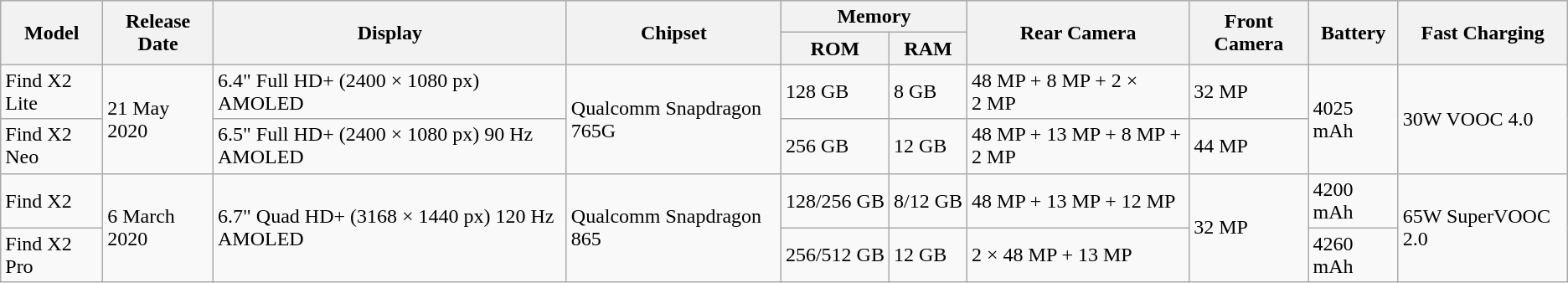<table class="wikitable sortable">
<tr>
<th rowspan="2">Model</th>
<th rowspan="2">Release Date</th>
<th rowspan="2">Display</th>
<th rowspan="2">Chipset</th>
<th colspan="2">Memory</th>
<th rowspan="2">Rear Camera</th>
<th rowspan="2">Front Camera</th>
<th rowspan="2">Battery</th>
<th rowspan="2">Fast Charging</th>
</tr>
<tr>
<th>ROM</th>
<th>RAM</th>
</tr>
<tr>
<td>Find X2 Lite</td>
<td rowspan="2">21 May 2020</td>
<td>6.4" Full HD+ (2400 × 1080 px) AMOLED</td>
<td rowspan="2">Qualcomm Snapdragon 765G</td>
<td>128 GB</td>
<td>8 GB</td>
<td>48 MP + 8 MP + 2 × 2 MP</td>
<td>32 MP</td>
<td rowspan="2">4025 mAh</td>
<td rowspan="2">30W VOOC 4.0</td>
</tr>
<tr>
<td>Find X2 Neo</td>
<td>6.5" Full HD+ (2400 × 1080 px) 90 Hz AMOLED</td>
<td>256 GB</td>
<td>12 GB</td>
<td>48 MP + 13 MP + 8 MP + 2 MP</td>
<td>44 MP</td>
</tr>
<tr>
<td>Find X2</td>
<td rowspan="2">6 March 2020</td>
<td rowspan="2">6.7" Quad HD+ (3168 × 1440 px) 120 Hz AMOLED</td>
<td rowspan="2">Qualcomm Snapdragon 865</td>
<td>128/256 GB</td>
<td>8/12 GB</td>
<td>48 MP + 13 MP + 12 MP</td>
<td rowspan="2">32 MP</td>
<td>4200 mAh</td>
<td rowspan="2">65W SuperVOOC 2.0</td>
</tr>
<tr>
<td>Find X2 Pro</td>
<td>256/512 GB</td>
<td>12 GB</td>
<td>2 × 48 MP + 13 MP</td>
<td>4260 mAh</td>
</tr>
</table>
